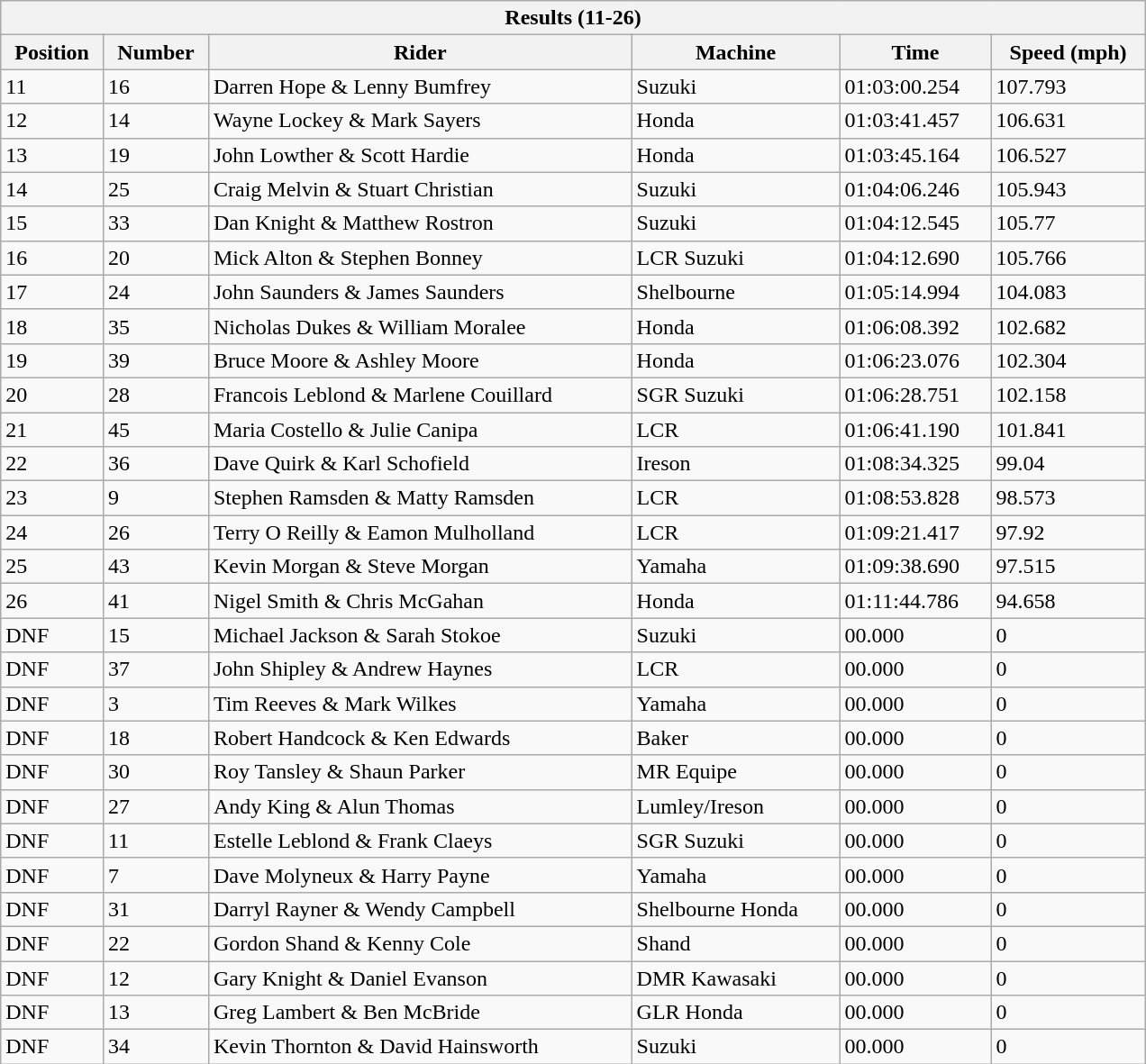<table class="collapsible collapsed wikitable" style="width:53em;margin-top:-1px;">
<tr>
<th scope="col" colspan="6">Results (11-26)</th>
</tr>
<tr>
<th>Position</th>
<th>Number</th>
<th>Rider</th>
<th>Machine</th>
<th>Time</th>
<th>Speed (mph)</th>
</tr>
<tr>
<td>11</td>
<td>16</td>
<td>Darren Hope & Lenny Bumfrey</td>
<td>Suzuki</td>
<td>01:03:00.254</td>
<td>107.793</td>
</tr>
<tr>
<td>12</td>
<td>14</td>
<td>Wayne Lockey & Mark Sayers</td>
<td>Honda</td>
<td>01:03:41.457</td>
<td>106.631</td>
</tr>
<tr>
<td>13</td>
<td>19</td>
<td>John Lowther & Scott Hardie</td>
<td>Honda</td>
<td>01:03:45.164</td>
<td>106.527</td>
</tr>
<tr>
<td>14</td>
<td>25</td>
<td>Craig Melvin & Stuart Christian</td>
<td>Suzuki</td>
<td>01:04:06.246</td>
<td>105.943</td>
</tr>
<tr>
<td>15</td>
<td>33</td>
<td>Dan Knight & Matthew Rostron</td>
<td>Suzuki</td>
<td>01:04:12.545</td>
<td>105.77</td>
</tr>
<tr>
<td>16</td>
<td>20</td>
<td>Mick Alton & Stephen Bonney</td>
<td>LCR Suzuki</td>
<td>01:04:12.690</td>
<td>105.766</td>
</tr>
<tr>
<td>17</td>
<td>24</td>
<td>John Saunders & James Saunders</td>
<td>Shelbourne</td>
<td>01:05:14.994</td>
<td>104.083</td>
</tr>
<tr>
<td>18</td>
<td>35</td>
<td>Nicholas Dukes & William Moralee</td>
<td>Honda</td>
<td>01:06:08.392</td>
<td>102.682</td>
</tr>
<tr>
<td>19</td>
<td>39</td>
<td>Bruce Moore & Ashley Moore</td>
<td>Honda</td>
<td>01:06:23.076</td>
<td>102.304</td>
</tr>
<tr>
<td>20</td>
<td>28</td>
<td>Francois Leblond & Marlene Couillard</td>
<td>SGR Suzuki</td>
<td>01:06:28.751</td>
<td>102.158</td>
</tr>
<tr>
<td>21</td>
<td>45</td>
<td>Maria Costello & Julie Canipa</td>
<td>LCR</td>
<td>01:06:41.190</td>
<td>101.841</td>
</tr>
<tr>
<td>22</td>
<td>36</td>
<td>Dave Quirk & Karl Schofield</td>
<td>Ireson</td>
<td>01:08:34.325</td>
<td>99.04</td>
</tr>
<tr>
<td>23</td>
<td>9</td>
<td>Stephen Ramsden & Matty Ramsden</td>
<td>LCR</td>
<td>01:08:53.828</td>
<td>98.573</td>
</tr>
<tr>
<td>24</td>
<td>26</td>
<td>Terry O Reilly & Eamon Mulholland</td>
<td>LCR</td>
<td>01:09:21.417</td>
<td>97.92</td>
</tr>
<tr>
<td>25</td>
<td>43</td>
<td>Kevin Morgan & Steve Morgan</td>
<td>Yamaha</td>
<td>01:09:38.690</td>
<td>97.515</td>
</tr>
<tr>
<td>26</td>
<td>41</td>
<td>Nigel Smith & Chris McGahan</td>
<td>Honda</td>
<td>01:11:44.786</td>
<td>94.658</td>
</tr>
<tr>
<td>DNF</td>
<td>15</td>
<td>Michael Jackson & Sarah Stokoe</td>
<td>Suzuki</td>
<td>00.000</td>
<td>0</td>
</tr>
<tr>
<td>DNF</td>
<td>37</td>
<td>John Shipley & Andrew Haynes</td>
<td>LCR</td>
<td>00.000</td>
<td>0</td>
</tr>
<tr>
<td>DNF</td>
<td>3</td>
<td>Tim Reeves & Mark Wilkes</td>
<td>Yamaha</td>
<td>00.000</td>
<td>0</td>
</tr>
<tr>
<td>DNF</td>
<td>18</td>
<td>Robert Handcock & Ken Edwards</td>
<td>Baker</td>
<td>00.000</td>
<td>0</td>
</tr>
<tr>
<td>DNF</td>
<td>30</td>
<td>Roy Tansley & Shaun Parker</td>
<td>MR Equipe</td>
<td>00.000</td>
<td>0</td>
</tr>
<tr>
<td>DNF</td>
<td>27</td>
<td>Andy King & Alun Thomas</td>
<td>Lumley/Ireson</td>
<td>00.000</td>
<td>0</td>
</tr>
<tr>
<td>DNF</td>
<td>11</td>
<td>Estelle Leblond & Frank Claeys</td>
<td>SGR Suzuki</td>
<td>00.000</td>
<td>0</td>
</tr>
<tr>
<td>DNF</td>
<td>7</td>
<td>Dave Molyneux & Harry Payne</td>
<td>Yamaha</td>
<td>00.000</td>
<td>0</td>
</tr>
<tr>
<td>DNF</td>
<td>31</td>
<td>Darryl Rayner & Wendy Campbell</td>
<td>Shelbourne Honda</td>
<td>00.000</td>
<td>0</td>
</tr>
<tr>
<td>DNF</td>
<td>22</td>
<td>Gordon Shand & Kenny Cole</td>
<td>Shand</td>
<td>00.000</td>
<td>0</td>
</tr>
<tr>
<td>DNF</td>
<td>12</td>
<td>Gary Knight & Daniel Evanson</td>
<td>DMR Kawasaki</td>
<td>00.000</td>
<td>0</td>
</tr>
<tr>
<td>DNF</td>
<td>13</td>
<td>Greg Lambert & Ben McBride</td>
<td>GLR Honda</td>
<td>00.000</td>
<td>0</td>
</tr>
<tr>
<td>DNF</td>
<td>34</td>
<td>Kevin Thornton & David Hainsworth</td>
<td>Suzuki</td>
<td>00.000</td>
<td>0</td>
</tr>
</table>
